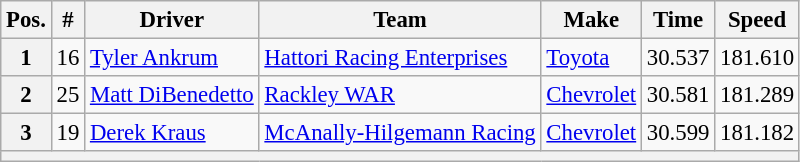<table class="wikitable" style="font-size:95%">
<tr>
<th>Pos.</th>
<th>#</th>
<th>Driver</th>
<th>Team</th>
<th>Make</th>
<th>Time</th>
<th>Speed</th>
</tr>
<tr>
<th>1</th>
<td>16</td>
<td><a href='#'>Tyler Ankrum</a></td>
<td><a href='#'>Hattori Racing Enterprises</a></td>
<td><a href='#'>Toyota</a></td>
<td>30.537</td>
<td>181.610</td>
</tr>
<tr>
<th>2</th>
<td>25</td>
<td><a href='#'>Matt DiBenedetto</a></td>
<td><a href='#'>Rackley WAR</a></td>
<td><a href='#'>Chevrolet</a></td>
<td>30.581</td>
<td>181.289</td>
</tr>
<tr>
<th>3</th>
<td>19</td>
<td><a href='#'>Derek Kraus</a></td>
<td><a href='#'>McAnally-Hilgemann Racing</a></td>
<td><a href='#'>Chevrolet</a></td>
<td>30.599</td>
<td>181.182</td>
</tr>
<tr>
<th colspan="7"></th>
</tr>
</table>
